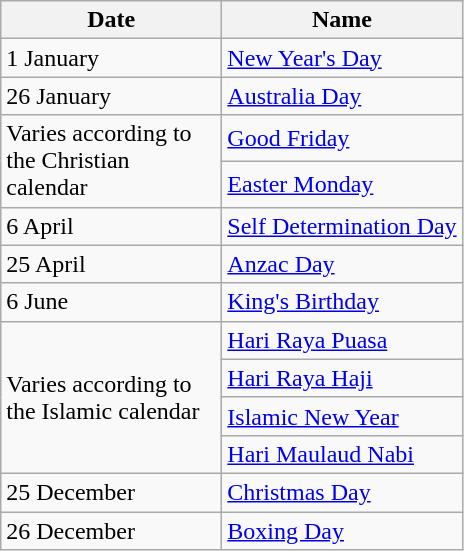<table class="wikitable">
<tr>
<th width=140>Date</th>
<th>Name</th>
</tr>
<tr>
<td>1 January</td>
<td><a href='#'>New Year's Day</a></td>
</tr>
<tr>
<td>26 January</td>
<td><a href='#'>Australia Day</a></td>
</tr>
<tr>
<td rowspan=2>Varies according to the Christian calendar</td>
<td><a href='#'>Good Friday</a></td>
</tr>
<tr>
<td><a href='#'>Easter Monday</a></td>
</tr>
<tr>
<td>6 April</td>
<td><a href='#'>Self Determination Day</a></td>
</tr>
<tr>
<td>25 April</td>
<td><a href='#'>Anzac Day</a></td>
</tr>
<tr>
<td>6 June</td>
<td><a href='#'>King's Birthday</a></td>
</tr>
<tr>
<td rowspan=4>Varies according  to the Islamic calendar</td>
<td><a href='#'>Hari Raya Puasa</a></td>
</tr>
<tr>
<td><a href='#'>Hari Raya Haji</a></td>
</tr>
<tr>
<td><a href='#'>Islamic New Year</a></td>
</tr>
<tr>
<td><a href='#'>Hari Maulaud Nabi</a></td>
</tr>
<tr>
<td>25 December</td>
<td><a href='#'>Christmas Day</a></td>
</tr>
<tr>
<td>26 December</td>
<td><a href='#'>Boxing Day</a></td>
</tr>
</table>
